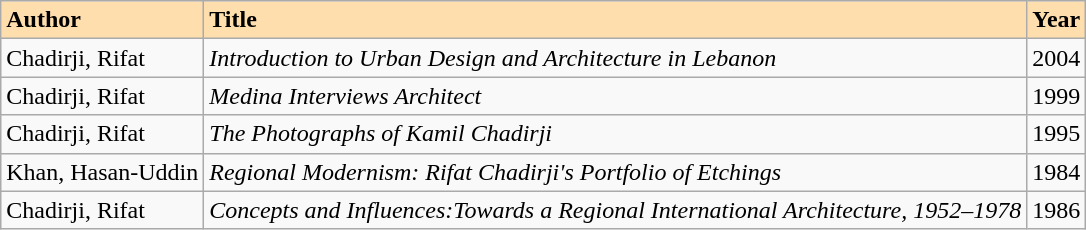<table class="wikitable">
<tr valign=baseline style="font-weight:bold; background:#ffdead";>
<td>Author</td>
<td>Title</td>
<td>Year</td>
</tr>
<tr valign=top>
<td>Chadirji, Rifat</td>
<td><em>Introduction to Urban Design and Architecture in Lebanon</em></td>
<td>2004</td>
</tr>
<tr valign=top>
<td>Chadirji, Rifat</td>
<td><em>Medina Interviews Architect</em></td>
<td>1999</td>
</tr>
<tr valign=top>
<td>Chadirji, Rifat</td>
<td><em>The Photographs of Kamil Chadirji</em></td>
<td>1995</td>
</tr>
<tr valign=top>
<td>Khan, Hasan-Uddin</td>
<td><em>Regional Modernism: Rifat Chadirji's Portfolio of Etchings</em></td>
<td>1984</td>
</tr>
<tr valign=top>
<td>Chadirji, Rifat</td>
<td><em>Concepts and Influences:Towards a Regional International Architecture, 1952–1978</em></td>
<td>1986</td>
</tr>
</table>
